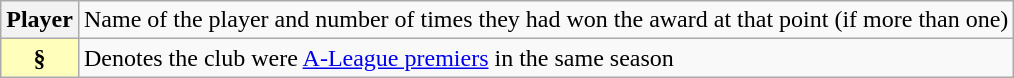<table class="wikitable plainrowheaders">
<tr>
<th scope="row"><strong>Player </strong></th>
<td>Name of the player and number of times they had won the award at that point (if more than one)</td>
</tr>
<tr>
<th scope="row" style="text-align:center; background:#ffb">§</th>
<td>Denotes the club were <a href='#'>A-League premiers</a> in the same season</td>
</tr>
</table>
